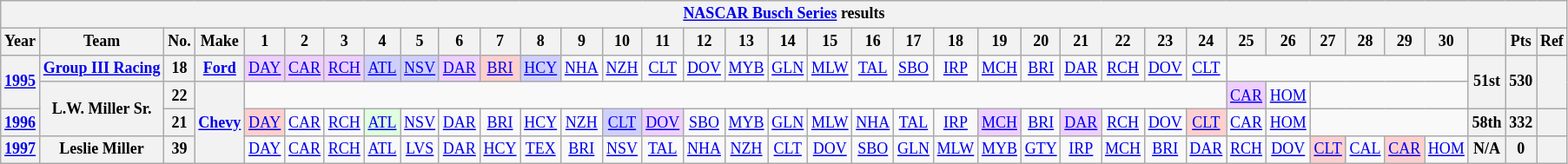<table class="wikitable" style="text-align:center; font-size:75%">
<tr>
<th colspan=37><a href='#'>NASCAR Busch Series</a> results</th>
</tr>
<tr>
<th>Year</th>
<th>Team</th>
<th>No.</th>
<th>Make</th>
<th>1</th>
<th>2</th>
<th>3</th>
<th>4</th>
<th>5</th>
<th>6</th>
<th>7</th>
<th>8</th>
<th>9</th>
<th>10</th>
<th>11</th>
<th>12</th>
<th>13</th>
<th>14</th>
<th>15</th>
<th>16</th>
<th>17</th>
<th>18</th>
<th>19</th>
<th>20</th>
<th>21</th>
<th>22</th>
<th>23</th>
<th>24</th>
<th>25</th>
<th>26</th>
<th>27</th>
<th>28</th>
<th>29</th>
<th>30</th>
<th></th>
<th>Pts</th>
<th>Ref</th>
</tr>
<tr>
<th rowspan=2><a href='#'>1995</a></th>
<th><a href='#'>Group III Racing</a></th>
<th>18</th>
<th><a href='#'>Ford</a></th>
<td style="background:#EFCFFF;"><a href='#'>DAY</a><br></td>
<td style="background:#EFCFFF;"><a href='#'>CAR</a><br></td>
<td style="background:#EFCFFF;"><a href='#'>RCH</a><br></td>
<td style="background:#CFCFFF;"><a href='#'>ATL</a><br></td>
<td style="background:#CFCFFF;"><a href='#'>NSV</a><br></td>
<td style="background:#EFCFFF;"><a href='#'>DAR</a><br></td>
<td style="background:#FFCFCF;"><a href='#'>BRI</a><br></td>
<td style="background:#CFCFFF;"><a href='#'>HCY</a><br></td>
<td><a href='#'>NHA</a></td>
<td><a href='#'>NZH</a></td>
<td><a href='#'>CLT</a></td>
<td><a href='#'>DOV</a></td>
<td><a href='#'>MYB</a></td>
<td><a href='#'>GLN</a></td>
<td><a href='#'>MLW</a></td>
<td><a href='#'>TAL</a></td>
<td><a href='#'>SBO</a></td>
<td><a href='#'>IRP</a></td>
<td><a href='#'>MCH</a></td>
<td><a href='#'>BRI</a></td>
<td><a href='#'>DAR</a></td>
<td><a href='#'>RCH</a></td>
<td><a href='#'>DOV</a></td>
<td><a href='#'>CLT</a></td>
<td colspan=6></td>
<th rowspan=2>51st</th>
<th rowspan=2>530</th>
<th rowspan=2></th>
</tr>
<tr>
<th rowspan=2>L.W. Miller Sr.</th>
<th>22</th>
<th rowspan=3><a href='#'>Chevy</a></th>
<td colspan=24></td>
<td style="background:#EFCFFF;"><a href='#'>CAR</a><br></td>
<td><a href='#'>HOM</a></td>
<td colspan=4></td>
</tr>
<tr>
<th><a href='#'>1996</a></th>
<th>21</th>
<td style="background:#FFCFCF;"><a href='#'>DAY</a><br></td>
<td><a href='#'>CAR</a></td>
<td><a href='#'>RCH</a></td>
<td style="background:#DFFFDF;"><a href='#'>ATL</a><br></td>
<td><a href='#'>NSV</a></td>
<td><a href='#'>DAR</a></td>
<td><a href='#'>BRI</a></td>
<td><a href='#'>HCY</a></td>
<td><a href='#'>NZH</a></td>
<td style="background:#CFCFFF;"><a href='#'>CLT</a><br></td>
<td style="background:#EFCFFF;"><a href='#'>DOV</a><br></td>
<td><a href='#'>SBO</a></td>
<td><a href='#'>MYB</a></td>
<td><a href='#'>GLN</a></td>
<td><a href='#'>MLW</a></td>
<td><a href='#'>NHA</a></td>
<td><a href='#'>TAL</a></td>
<td><a href='#'>IRP</a></td>
<td style="background:#EFCFFF;"><a href='#'>MCH</a><br></td>
<td><a href='#'>BRI</a></td>
<td style="background:#EFCFFF;"><a href='#'>DAR</a><br></td>
<td><a href='#'>RCH</a></td>
<td><a href='#'>DOV</a></td>
<td style="background:#FFCFCF;"><a href='#'>CLT</a><br></td>
<td><a href='#'>CAR</a></td>
<td><a href='#'>HOM</a></td>
<td colspan=4></td>
<th>58th</th>
<th>332</th>
<th></th>
</tr>
<tr>
<th><a href='#'>1997</a></th>
<th>Leslie Miller</th>
<th>39</th>
<td><a href='#'>DAY</a></td>
<td><a href='#'>CAR</a></td>
<td><a href='#'>RCH</a></td>
<td><a href='#'>ATL</a></td>
<td><a href='#'>LVS</a></td>
<td><a href='#'>DAR</a></td>
<td><a href='#'>HCY</a></td>
<td><a href='#'>TEX</a></td>
<td><a href='#'>BRI</a></td>
<td><a href='#'>NSV</a></td>
<td><a href='#'>TAL</a></td>
<td><a href='#'>NHA</a></td>
<td><a href='#'>NZH</a></td>
<td><a href='#'>CLT</a></td>
<td><a href='#'>DOV</a></td>
<td><a href='#'>SBO</a></td>
<td><a href='#'>GLN</a></td>
<td><a href='#'>MLW</a></td>
<td><a href='#'>MYB</a></td>
<td><a href='#'>GTY</a></td>
<td><a href='#'>IRP</a></td>
<td><a href='#'>MCH</a></td>
<td><a href='#'>BRI</a></td>
<td><a href='#'>DAR</a></td>
<td><a href='#'>RCH</a></td>
<td><a href='#'>DOV</a></td>
<td style="background:#FFCFCF;"><a href='#'>CLT</a><br></td>
<td><a href='#'>CAL</a></td>
<td style="background:#FFCFCF;"><a href='#'>CAR</a><br></td>
<td><a href='#'>HOM</a></td>
<th>N/A</th>
<th>0</th>
<th></th>
</tr>
</table>
